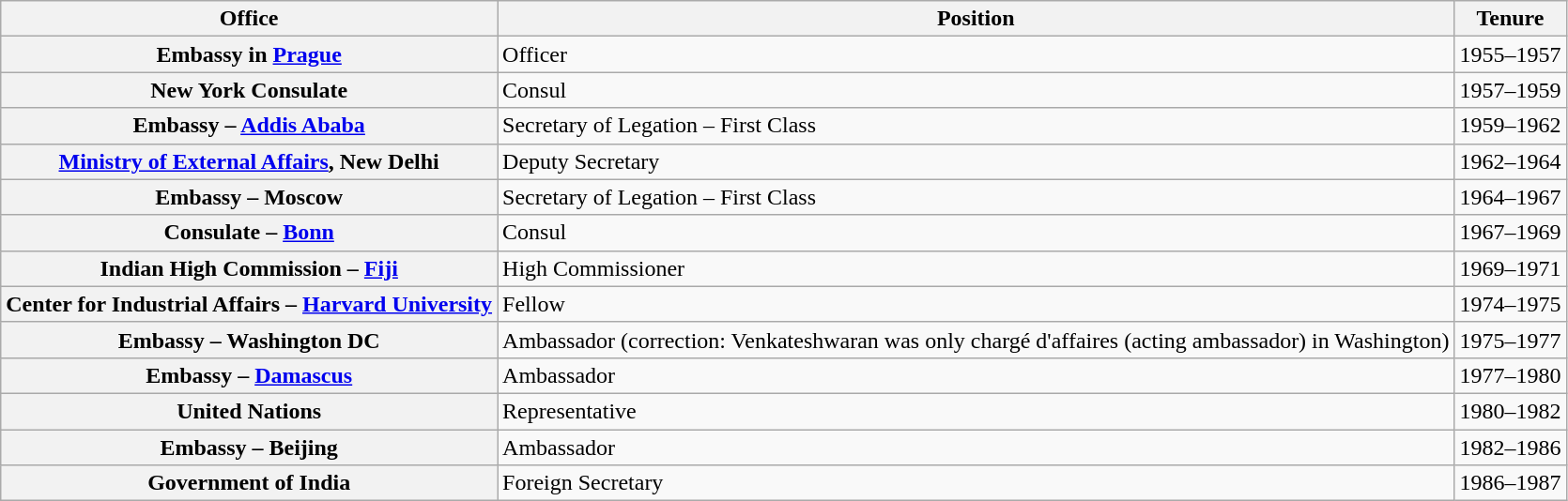<table border="1" class="wikitable">
<tr>
<th>Office</th>
<th>Position</th>
<th>Tenure</th>
</tr>
<tr>
<th>Embassy in <a href='#'>Prague</a></th>
<td>Officer</td>
<td>1955–1957</td>
</tr>
<tr>
<th>New York Consulate</th>
<td>Consul</td>
<td>1957–1959</td>
</tr>
<tr>
<th>Embassy – <a href='#'>Addis Ababa</a></th>
<td>Secretary of Legation – First Class</td>
<td>1959–1962</td>
</tr>
<tr>
<th><a href='#'>Ministry of External Affairs</a>, New Delhi</th>
<td>Deputy Secretary</td>
<td>1962–1964</td>
</tr>
<tr>
<th>Embassy – Moscow</th>
<td>Secretary of Legation – First Class</td>
<td>1964–1967</td>
</tr>
<tr>
<th>Consulate – <a href='#'>Bonn</a></th>
<td>Consul</td>
<td>1967–1969</td>
</tr>
<tr>
<th>Indian High Commission – <a href='#'>Fiji</a></th>
<td>High Commissioner</td>
<td>1969–1971</td>
</tr>
<tr>
<th>Center for Industrial Affairs – <a href='#'>Harvard University</a></th>
<td>Fellow</td>
<td>1974–1975</td>
</tr>
<tr>
<th>Embassy – Washington DC</th>
<td>Ambassador (correction: Venkateshwaran was only chargé d'affaires (acting ambassador) in Washington)</td>
<td>1975–1977</td>
</tr>
<tr>
<th>Embassy – <a href='#'>Damascus</a></th>
<td>Ambassador</td>
<td>1977–1980</td>
</tr>
<tr>
<th>United Nations</th>
<td>Representative</td>
<td>1980–1982</td>
</tr>
<tr>
<th>Embassy – Beijing</th>
<td>Ambassador</td>
<td>1982–1986</td>
</tr>
<tr>
<th>Government of India</th>
<td>Foreign Secretary</td>
<td>1986–1987</td>
</tr>
</table>
